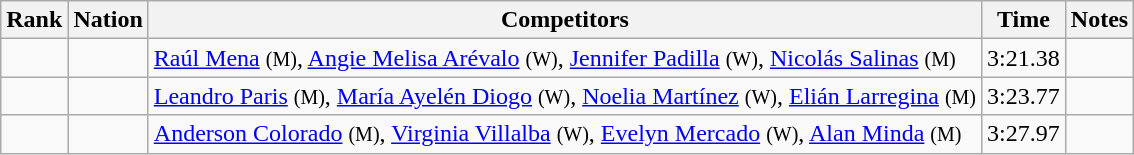<table class="wikitable sortable" style="text-align:center">
<tr>
<th>Rank</th>
<th>Nation</th>
<th>Competitors</th>
<th>Time</th>
<th>Notes</th>
</tr>
<tr>
<td></td>
<td align=left></td>
<td align=left><a href='#'>Raúl Mena</a> <small>(M)</small>, <a href='#'>Angie Melisa Arévalo</a> <small>(W)</small>, <a href='#'>Jennifer Padilla</a> <small>(W)</small>, <a href='#'>Nicolás Salinas</a> <small>(M)</small></td>
<td>3:21.38</td>
<td><strong></strong></td>
</tr>
<tr>
<td></td>
<td align=left></td>
<td align=left><a href='#'>Leandro Paris</a> <small>(M)</small>, <a href='#'>María Ayelén Diogo</a> <small>(W)</small>, <a href='#'>Noelia Martínez</a> <small>(W)</small>, <a href='#'>Elián Larregina</a> <small>(M)</small></td>
<td>3:23.77</td>
<td></td>
</tr>
<tr>
<td></td>
<td align=left></td>
<td align=left><a href='#'>Anderson Colorado</a> <small>(M)</small>, <a href='#'>Virginia Villalba</a> <small>(W)</small>, <a href='#'>Evelyn Mercado</a> <small>(W)</small>, <a href='#'>Alan Minda</a> <small>(M)</small></td>
<td>3:27.97</td>
<td></td>
</tr>
</table>
